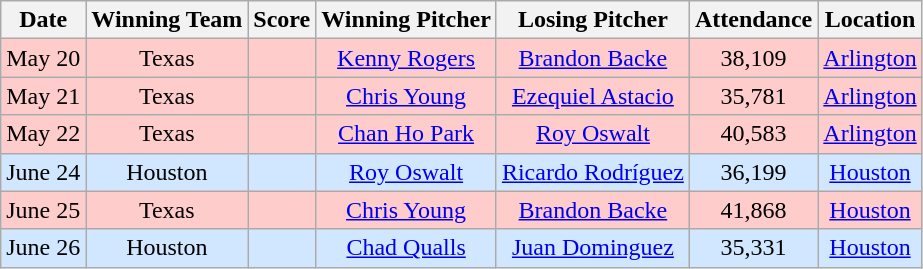<table class="wikitable" style="text-align: center;">
<tr>
<th>Date</th>
<th>Winning Team</th>
<th>Score</th>
<th>Winning Pitcher</th>
<th>Losing Pitcher</th>
<th>Attendance</th>
<th>Location</th>
</tr>
<tr bgcolor="#FFCCCC">
<td>May 20</td>
<td>Texas</td>
<td></td>
<td><a href='#'>Kenny Rogers</a></td>
<td><a href='#'>Brandon Backe</a></td>
<td>38,109</td>
<td><a href='#'>Arlington</a></td>
</tr>
<tr bgcolor="#FFCCCC">
<td>May 21</td>
<td>Texas</td>
<td></td>
<td><a href='#'>Chris Young</a></td>
<td><a href='#'>Ezequiel Astacio</a></td>
<td>35,781</td>
<td><a href='#'>Arlington</a></td>
</tr>
<tr bgcolor="#FFCCCC">
<td>May 22</td>
<td>Texas</td>
<td></td>
<td><a href='#'>Chan Ho Park</a></td>
<td><a href='#'>Roy Oswalt</a></td>
<td>40,583</td>
<td><a href='#'>Arlington</a></td>
</tr>
<tr bgcolor="#D0E7FF">
<td>June 24</td>
<td>Houston</td>
<td></td>
<td><a href='#'>Roy Oswalt</a></td>
<td><a href='#'>Ricardo Rodríguez</a></td>
<td>36,199</td>
<td><a href='#'>Houston</a></td>
</tr>
<tr bgcolor="#FFCCCC">
<td>June 25</td>
<td>Texas</td>
<td></td>
<td><a href='#'>Chris Young</a></td>
<td><a href='#'>Brandon Backe</a></td>
<td>41,868</td>
<td><a href='#'>Houston</a></td>
</tr>
<tr bgcolor="#D0E7FF">
<td>June 26</td>
<td>Houston</td>
<td></td>
<td><a href='#'>Chad Qualls</a></td>
<td><a href='#'>Juan Dominguez</a></td>
<td>35,331</td>
<td><a href='#'>Houston</a></td>
</tr>
</table>
